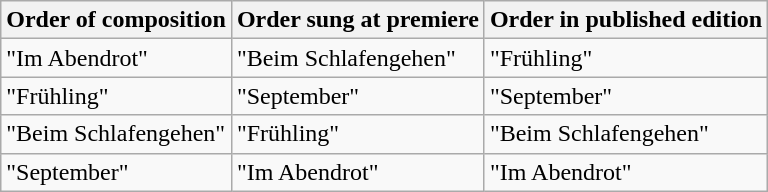<table class="wikitable">
<tr>
<th>Order of composition</th>
<th>Order sung at premiere</th>
<th>Order in published edition</th>
</tr>
<tr>
<td>"Im Abendrot"</td>
<td>"Beim Schlafengehen"</td>
<td>"Frühling"</td>
</tr>
<tr>
<td>"Frühling"</td>
<td>"September"</td>
<td>"September"</td>
</tr>
<tr>
<td>"Beim Schlafengehen"</td>
<td>"Frühling"</td>
<td>"Beim Schlafengehen"</td>
</tr>
<tr>
<td>"September"</td>
<td>"Im Abendrot"</td>
<td>"Im Abendrot"</td>
</tr>
</table>
